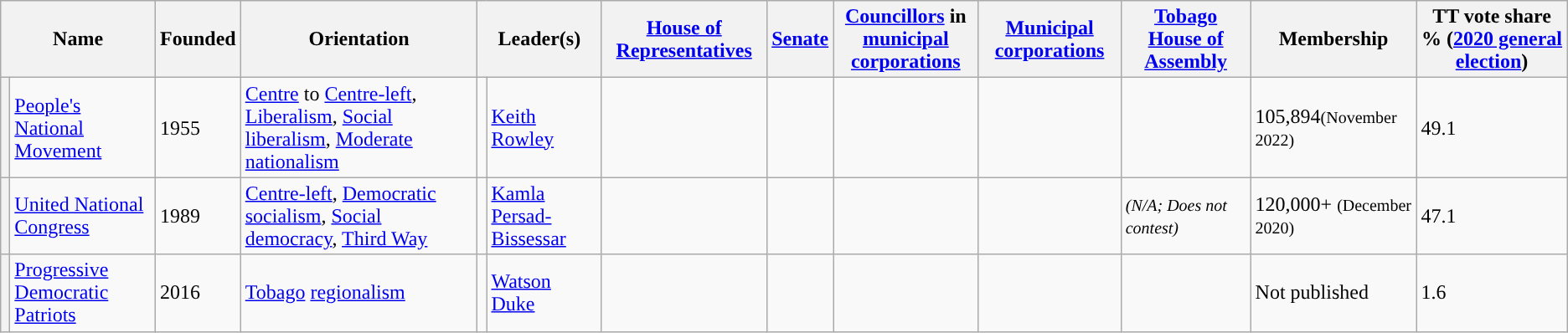<table class="wikitable sortable" style="valign:top">
<tr>
<th colspan=2>Name</th>
<th>Founded</th>
<th>Orientation</th>
<th colspan=2>Leader(s)</th>
<th><a href='#'>House of Representatives</a></th>
<th><a href='#'>Senate</a></th>
<th><a href='#'>Councillors</a> in <a href='#'>municipal <br> corporations</a></th>
<th><a href='#'>Municipal corporations</a></th>
<th><a href='#'>Tobago House of Assembly</a></th>
<th>Membership</th>
<th>TT vote share % (<a href='#'>2020 general election</a>)</th>
</tr>
<tr>
<th style="background-color: "></th>
<td><a href='#'>People's National Movement</a></td>
<td>1955</td>
<td><a href='#'>Centre</a> to <a href='#'>Centre-left</a>, <a href='#'>Liberalism</a>, <a href='#'>Social liberalism</a>, <a href='#'>Moderate nationalism</a></td>
<td></td>
<td><a href='#'>Keith Rowley</a></td>
<td></td>
<td></td>
<td></td>
<td></td>
<td></td>
<td>105,894<small>(November 2022)</small></td>
<td>49.1</td>
</tr>
<tr>
<th style="background-color: "></th>
<td><a href='#'>United National Congress</a></td>
<td>1989</td>
<td><a href='#'>Centre-left</a>, <a href='#'>Democratic socialism</a>, <a href='#'>Social democracy</a>, <a href='#'>Third Way</a></td>
<td></td>
<td><a href='#'>Kamla Persad-Bissessar</a></td>
<td></td>
<td></td>
<td></td>
<td></td>
<td><small><em>(N/A; Does not contest)</em></small></td>
<td>120,000+ <small>(December 2020)</small></td>
<td>47.1</td>
</tr>
<tr>
<th style="background-color: "></th>
<td><a href='#'>Progressive Democratic Patriots</a></td>
<td>2016</td>
<td><a href='#'>Tobago</a> <a href='#'>regionalism</a></td>
<td></td>
<td><a href='#'>Watson Duke</a></td>
<td></td>
<td></td>
<td></td>
<td></td>
<td></td>
<td>Not published</td>
<td>1.6</td>
</tr>
</table>
